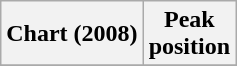<table class="wikitable plainrowheaders">
<tr>
<th scope="col">Chart (2008)</th>
<th scope="col">Peak<br>position</th>
</tr>
<tr>
</tr>
</table>
